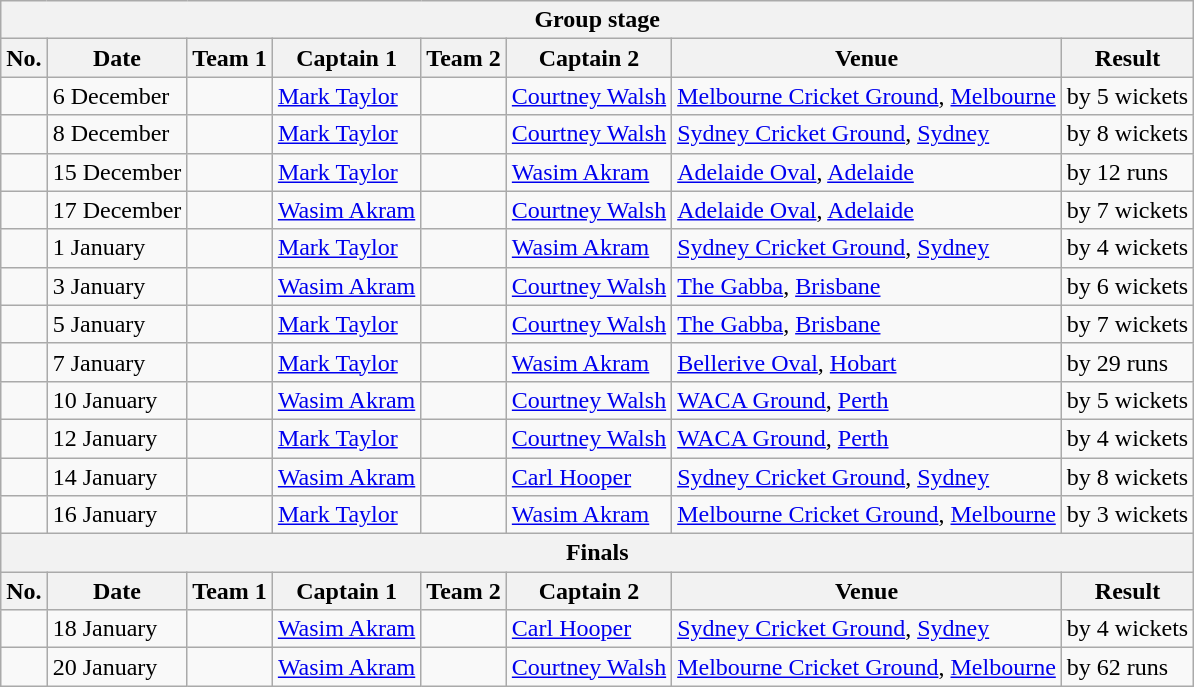<table class="wikitable">
<tr>
<th colspan="9">Group stage</th>
</tr>
<tr>
<th>No.</th>
<th>Date</th>
<th>Team 1</th>
<th>Captain 1</th>
<th>Team 2</th>
<th>Captain 2</th>
<th>Venue</th>
<th>Result</th>
</tr>
<tr>
<td></td>
<td>6 December</td>
<td></td>
<td><a href='#'>Mark Taylor</a></td>
<td></td>
<td><a href='#'>Courtney Walsh</a></td>
<td><a href='#'>Melbourne Cricket Ground</a>, <a href='#'>Melbourne</a></td>
<td> by 5 wickets</td>
</tr>
<tr>
<td></td>
<td>8 December</td>
<td></td>
<td><a href='#'>Mark Taylor</a></td>
<td></td>
<td><a href='#'>Courtney Walsh</a></td>
<td><a href='#'>Sydney Cricket Ground</a>, <a href='#'>Sydney</a></td>
<td> by 8 wickets</td>
</tr>
<tr>
<td></td>
<td>15 December</td>
<td></td>
<td><a href='#'>Mark Taylor</a></td>
<td></td>
<td><a href='#'>Wasim Akram</a></td>
<td><a href='#'>Adelaide Oval</a>, <a href='#'>Adelaide</a></td>
<td> by 12 runs</td>
</tr>
<tr>
<td></td>
<td>17 December</td>
<td></td>
<td><a href='#'>Wasim Akram</a></td>
<td></td>
<td><a href='#'>Courtney Walsh</a></td>
<td><a href='#'>Adelaide Oval</a>, <a href='#'>Adelaide</a></td>
<td> by 7 wickets</td>
</tr>
<tr>
<td></td>
<td>1 January</td>
<td></td>
<td><a href='#'>Mark Taylor</a></td>
<td></td>
<td><a href='#'>Wasim Akram</a></td>
<td><a href='#'>Sydney Cricket Ground</a>, <a href='#'>Sydney</a></td>
<td> by 4 wickets</td>
</tr>
<tr>
<td></td>
<td>3 January</td>
<td></td>
<td><a href='#'>Wasim Akram</a></td>
<td></td>
<td><a href='#'>Courtney Walsh</a></td>
<td><a href='#'>The Gabba</a>, <a href='#'>Brisbane</a></td>
<td> by 6 wickets</td>
</tr>
<tr>
<td></td>
<td>5 January</td>
<td></td>
<td><a href='#'>Mark Taylor</a></td>
<td></td>
<td><a href='#'>Courtney Walsh</a></td>
<td><a href='#'>The Gabba</a>, <a href='#'>Brisbane</a></td>
<td> by 7 wickets</td>
</tr>
<tr>
<td></td>
<td>7 January</td>
<td></td>
<td><a href='#'>Mark Taylor</a></td>
<td></td>
<td><a href='#'>Wasim Akram</a></td>
<td><a href='#'>Bellerive Oval</a>, <a href='#'>Hobart</a></td>
<td> by 29 runs</td>
</tr>
<tr>
<td></td>
<td>10 January</td>
<td></td>
<td><a href='#'>Wasim Akram</a></td>
<td></td>
<td><a href='#'>Courtney Walsh</a></td>
<td><a href='#'>WACA Ground</a>, <a href='#'>Perth</a></td>
<td> by 5 wickets</td>
</tr>
<tr>
<td></td>
<td>12 January</td>
<td></td>
<td><a href='#'>Mark Taylor</a></td>
<td></td>
<td><a href='#'>Courtney Walsh</a></td>
<td><a href='#'>WACA Ground</a>, <a href='#'>Perth</a></td>
<td> by 4 wickets</td>
</tr>
<tr>
<td></td>
<td>14 January</td>
<td></td>
<td><a href='#'>Wasim Akram</a></td>
<td></td>
<td><a href='#'>Carl Hooper</a></td>
<td><a href='#'>Sydney Cricket Ground</a>, <a href='#'>Sydney</a></td>
<td> by 8 wickets</td>
</tr>
<tr>
<td></td>
<td>16 January</td>
<td></td>
<td><a href='#'>Mark Taylor</a></td>
<td></td>
<td><a href='#'>Wasim Akram</a></td>
<td><a href='#'>Melbourne Cricket Ground</a>, <a href='#'>Melbourne</a></td>
<td> by 3 wickets</td>
</tr>
<tr>
<th colspan="9">Finals</th>
</tr>
<tr>
<th>No.</th>
<th>Date</th>
<th>Team 1</th>
<th>Captain 1</th>
<th>Team 2</th>
<th>Captain 2</th>
<th>Venue</th>
<th>Result</th>
</tr>
<tr>
<td></td>
<td>18 January</td>
<td></td>
<td><a href='#'>Wasim Akram</a></td>
<td></td>
<td><a href='#'>Carl Hooper</a></td>
<td><a href='#'>Sydney Cricket Ground</a>, <a href='#'>Sydney</a></td>
<td> by 4 wickets</td>
</tr>
<tr>
<td></td>
<td>20 January</td>
<td></td>
<td><a href='#'>Wasim Akram</a></td>
<td></td>
<td><a href='#'>Courtney Walsh</a></td>
<td><a href='#'>Melbourne Cricket Ground</a>, <a href='#'>Melbourne</a></td>
<td> by 62 runs</td>
</tr>
</table>
